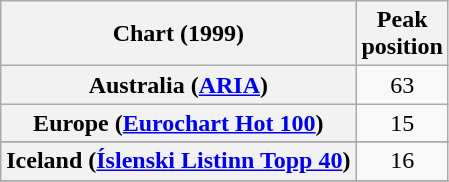<table class="wikitable sortable plainrowheaders" style="text-align:center">
<tr>
<th scope="col">Chart (1999)</th>
<th scope="col">Peak<br>position</th>
</tr>
<tr>
<th scope="row">Australia (<a href='#'>ARIA</a>)</th>
<td>63</td>
</tr>
<tr>
<th scope="row">Europe (<a href='#'>Eurochart Hot 100</a>)</th>
<td>15</td>
</tr>
<tr>
</tr>
<tr>
</tr>
<tr>
<th scope="row">Iceland (<a href='#'>Íslenski Listinn Topp 40</a>)</th>
<td>16</td>
</tr>
<tr>
</tr>
<tr>
</tr>
<tr>
</tr>
<tr>
</tr>
<tr>
</tr>
<tr>
</tr>
<tr>
</tr>
<tr>
</tr>
</table>
